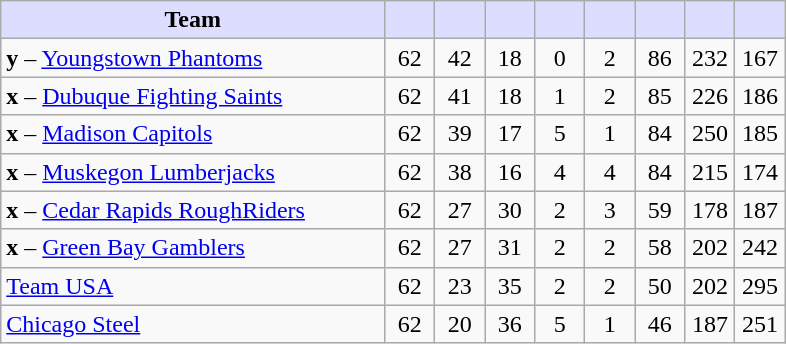<table class="wikitable" style="text-align:center">
<tr>
<th style="background:#ddf; width:46%;">Team</th>
<th style="background:#ddf; width:6%;"></th>
<th style="background:#ddf; width:6%;"></th>
<th style="background:#ddf; width:6%;"></th>
<th style="background:#ddf; width:6%;"></th>
<th style="background:#ddf; width:6%;"></th>
<th style="background:#ddf; width:6%;"></th>
<th style="background:#ddf; width:6%;"></th>
<th style="background:#ddf; width:6%;"></th>
</tr>
<tr>
<td align=left><strong>y</strong> – <a href='#'>Youngstown Phantoms</a></td>
<td>62</td>
<td>42</td>
<td>18</td>
<td>0</td>
<td>2</td>
<td>86</td>
<td>232</td>
<td>167</td>
</tr>
<tr>
<td align=left><strong>x</strong> – <a href='#'>Dubuque Fighting Saints</a></td>
<td>62</td>
<td>41</td>
<td>18</td>
<td>1</td>
<td>2</td>
<td>85</td>
<td>226</td>
<td>186</td>
</tr>
<tr>
<td align=left><strong>x</strong> – <a href='#'>Madison Capitols</a></td>
<td>62</td>
<td>39</td>
<td>17</td>
<td>5</td>
<td>1</td>
<td>84</td>
<td>250</td>
<td>185</td>
</tr>
<tr>
<td align=left><strong>x</strong> – <a href='#'>Muskegon Lumberjacks</a></td>
<td>62</td>
<td>38</td>
<td>16</td>
<td>4</td>
<td>4</td>
<td>84</td>
<td>215</td>
<td>174</td>
</tr>
<tr>
<td align=left><strong>x</strong> – <a href='#'>Cedar Rapids RoughRiders</a></td>
<td>62</td>
<td>27</td>
<td>30</td>
<td>2</td>
<td>3</td>
<td>59</td>
<td>178</td>
<td>187</td>
</tr>
<tr>
<td align=left><strong>x</strong> – <a href='#'>Green Bay Gamblers</a></td>
<td>62</td>
<td>27</td>
<td>31</td>
<td>2</td>
<td>2</td>
<td>58</td>
<td>202</td>
<td>242</td>
</tr>
<tr>
<td align=left><a href='#'>Team USA</a></td>
<td>62</td>
<td>23</td>
<td>35</td>
<td>2</td>
<td>2</td>
<td>50</td>
<td>202</td>
<td>295</td>
</tr>
<tr>
<td align=left><a href='#'>Chicago Steel</a></td>
<td>62</td>
<td>20</td>
<td>36</td>
<td>5</td>
<td>1</td>
<td>46</td>
<td>187</td>
<td>251</td>
</tr>
</table>
